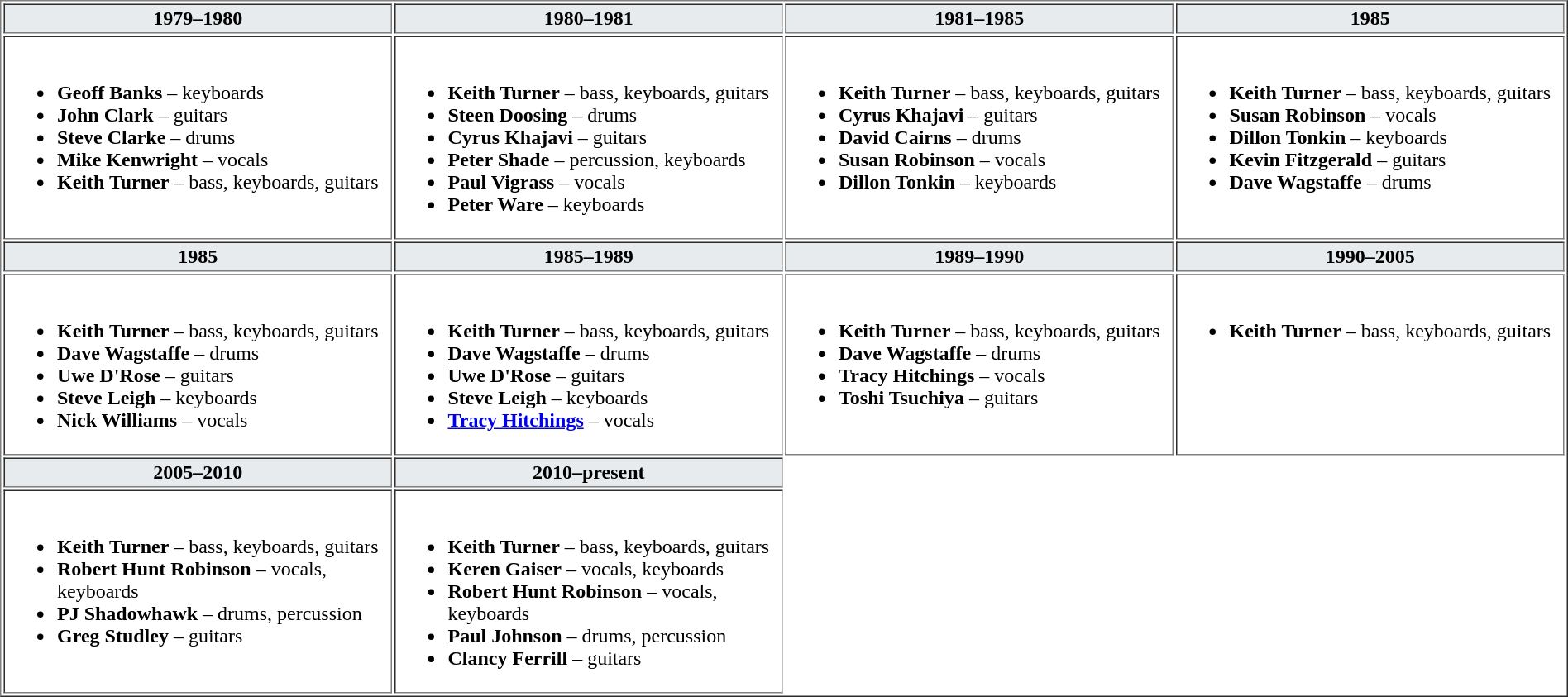<table class="toccolours" border="1" cellpadding="2" cellspacing="">
<tr>
<th style="vertical-align:top; background:#e7ebee; width:25%;">1979–1980</th>
<th style="vertical-align:top; background:#e7ebee; width:25%;">1980–1981</th>
<th style="vertical-align:top; background:#e7ebee; width:25%;">1981–1985</th>
<th style="vertical-align:top; background:#e7ebee; width:25%;">1985</th>
</tr>
<tr>
<td valign=top><br><ul><li><strong>Geoff Banks</strong> – keyboards</li><li><strong>John Clark</strong> – guitars</li><li><strong>Steve Clarke</strong> – drums</li><li><strong>Mike Kenwright</strong> – vocals</li><li><strong>Keith Turner</strong> – bass, keyboards, guitars</li></ul></td>
<td valign=top><br><ul><li><strong>Keith Turner</strong> – bass, keyboards, guitars</li><li><strong>Steen Doosing</strong> – drums</li><li><strong>Cyrus Khajavi</strong> – guitars</li><li><strong>Peter Shade</strong> – percussion, keyboards</li><li><strong>Paul Vigrass</strong> – vocals</li><li><strong>Peter Ware</strong> – keyboards</li></ul></td>
<td valign=top><br><ul><li><strong>Keith Turner</strong> – bass, keyboards, guitars</li><li><strong>Cyrus Khajavi</strong> – guitars</li><li><strong>David Cairns</strong> – drums</li><li><strong>Susan Robinson</strong> – vocals</li><li><strong>Dillon Tonkin</strong> – keyboards</li></ul></td>
<td valign=top><br><ul><li><strong>Keith Turner</strong> – bass, keyboards, guitars</li><li><strong>Susan Robinson</strong> – vocals</li><li><strong>Dillon Tonkin</strong> – keyboards</li><li><strong>Kevin Fitzgerald</strong> – guitars</li><li><strong>Dave Wagstaffe</strong> – drums</li></ul></td>
</tr>
<tr>
<th style="vertical-align:top; background:#e7ebee; width:25%;">1985</th>
<th style="vertical-align:top; background:#e7ebee; width:25%;">1985–1989</th>
<th style="vertical-align:top; background:#e7ebee; width:25%;">1989–1990</th>
<th style="vertical-align:top; background:#e7ebee; width:25%;">1990–2005</th>
</tr>
<tr>
<td valign=top><br><ul><li><strong>Keith Turner</strong> – bass, keyboards, guitars</li><li><strong>Dave Wagstaffe</strong> – drums</li><li><strong>Uwe D'Rose</strong> – guitars</li><li><strong>Steve Leigh</strong> – keyboards</li><li><strong>Nick Williams</strong> – vocals</li></ul></td>
<td valign=top><br><ul><li><strong>Keith Turner</strong> – bass, keyboards, guitars</li><li><strong>Dave Wagstaffe</strong> – drums</li><li><strong>Uwe D'Rose</strong> – guitars</li><li><strong>Steve Leigh</strong> – keyboards</li><li><strong><a href='#'>Tracy Hitchings</a></strong> – vocals</li></ul></td>
<td valign=top><br><ul><li><strong>Keith Turner</strong> – bass, keyboards, guitars</li><li><strong>Dave Wagstaffe</strong> – drums</li><li><strong>Tracy Hitchings</strong> – vocals</li><li><strong>Toshi Tsuchiya</strong> – guitars</li></ul></td>
<td valign=top><br><ul><li><strong>Keith Turner</strong> – bass, keyboards, guitars</li></ul></td>
</tr>
<tr>
<th style="vertical-align:top; background:#e7ebee; width:25%;">2005–2010</th>
<th style="vertical-align:top; background:#e7ebee; width:25%;">2010–present</th>
</tr>
<tr>
<td valign=top><br><ul><li><strong>Keith Turner</strong> – bass, keyboards, guitars</li><li><strong>Robert Hunt Robinson</strong> – vocals, keyboards</li><li><strong>PJ Shadowhawk</strong> – drums, percussion</li><li><strong>Greg Studley</strong> – guitars</li></ul></td>
<td valign=top><br><ul><li><strong>Keith Turner</strong> – bass, keyboards, guitars</li><li><strong>Keren Gaiser</strong> – vocals, keyboards</li><li><strong>Robert Hunt Robinson</strong> – vocals, keyboards</li><li><strong>Paul Johnson</strong> – drums, percussion</li><li><strong>Clancy Ferrill</strong> – guitars</li></ul></td>
</tr>
</table>
